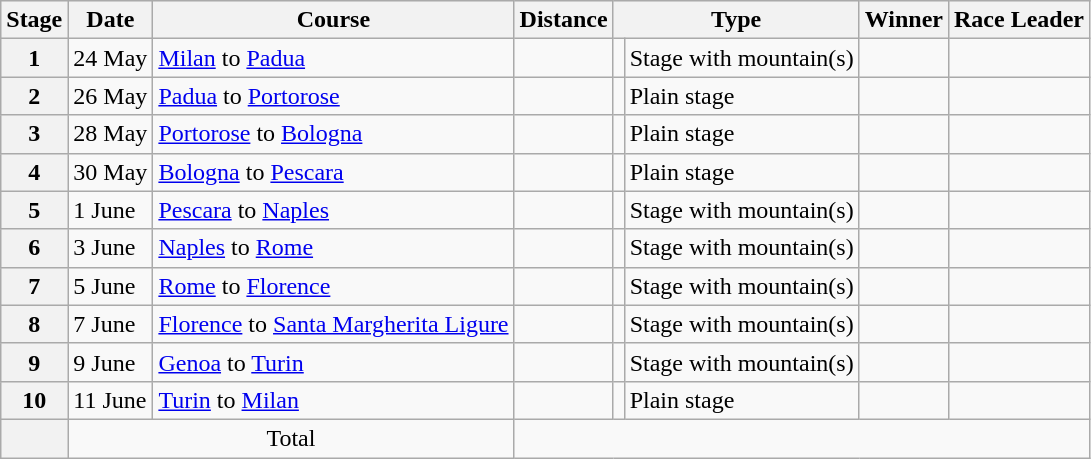<table class="wikitable">
<tr style="background:#efefef;">
<th>Stage</th>
<th>Date</th>
<th>Course</th>
<th>Distance</th>
<th colspan="2">Type</th>
<th>Winner</th>
<th>Race Leader</th>
</tr>
<tr>
<th style="text-align:center">1</th>
<td>24 May</td>
<td><a href='#'>Milan</a> to <a href='#'>Padua</a></td>
<td></td>
<td style="text-align:center;"></td>
<td>Stage with mountain(s)</td>
<td></td>
<td></td>
</tr>
<tr>
<th style="text-align:center">2</th>
<td>26 May</td>
<td><a href='#'>Padua</a> to <a href='#'>Portorose</a></td>
<td></td>
<td style="text-align:center;"></td>
<td>Plain stage</td>
<td></td>
<td></td>
</tr>
<tr>
<th style="text-align:center">3</th>
<td>28 May</td>
<td><a href='#'>Portorose</a> to <a href='#'>Bologna</a></td>
<td></td>
<td style="text-align:center;"></td>
<td>Plain stage</td>
<td></td>
<td></td>
</tr>
<tr>
<th style="text-align:center">4</th>
<td>30 May</td>
<td><a href='#'>Bologna</a> to <a href='#'>Pescara</a></td>
<td></td>
<td style="text-align:center;"></td>
<td>Plain stage</td>
<td></td>
<td></td>
</tr>
<tr>
<th style="text-align:center">5</th>
<td>1 June</td>
<td><a href='#'>Pescara</a> to <a href='#'>Naples</a></td>
<td></td>
<td style="text-align:center;"></td>
<td>Stage with mountain(s)</td>
<td></td>
<td></td>
</tr>
<tr>
<th style="text-align:center">6</th>
<td>3 June</td>
<td><a href='#'>Naples</a> to <a href='#'>Rome</a></td>
<td></td>
<td style="text-align:center;"></td>
<td>Stage with mountain(s)</td>
<td></td>
<td></td>
</tr>
<tr>
<th style="text-align:center">7</th>
<td>5 June</td>
<td><a href='#'>Rome</a> to <a href='#'>Florence</a></td>
<td></td>
<td style="text-align:center;"></td>
<td>Stage with mountain(s)</td>
<td></td>
<td></td>
</tr>
<tr>
<th style="text-align:center">8</th>
<td>7 June</td>
<td><a href='#'>Florence</a> to <a href='#'>Santa Margherita Ligure</a></td>
<td></td>
<td style="text-align:center;"></td>
<td>Stage with mountain(s)</td>
<td></td>
<td></td>
</tr>
<tr>
<th style="text-align:center">9</th>
<td>9 June</td>
<td><a href='#'>Genoa</a> to <a href='#'>Turin</a></td>
<td></td>
<td style="text-align:center;"></td>
<td>Stage with mountain(s)</td>
<td></td>
<td></td>
</tr>
<tr>
<th style="text-align:center">10</th>
<td>11 June</td>
<td><a href='#'>Turin</a> to <a href='#'>Milan</a></td>
<td></td>
<td style="text-align:center;"></td>
<td>Plain stage</td>
<td></td>
<td></td>
</tr>
<tr>
<th></th>
<td colspan="2" style="text-align:center;">Total</td>
<td colspan="5" style="text-align:center;"></td>
</tr>
</table>
